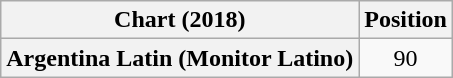<table class="wikitable plainrowheaders sortable" style="text-align:center">
<tr>
<th scope="col">Chart (2018)</th>
<th scope="col">Position</th>
</tr>
<tr>
<th scope="row">Argentina Latin (Monitor Latino)</th>
<td>90</td>
</tr>
</table>
